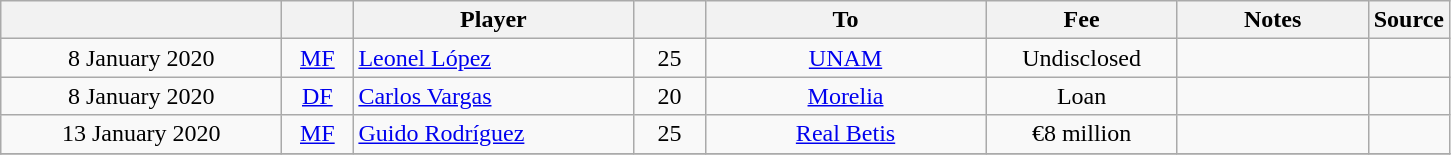<table class="wikitable sortable">
<tr>
<th style="width:180px;"><br></th>
<th style=width:40px;"></th>
<th style="width:180px;">Player</th>
<th style="width:40px;"></th>
<th style="width:180px;">To</th>
<th class="unsortable" style="width:120px;">Fee</th>
<th class="unsortable" style="width:120px;">Notes</th>
<th style="width:20px;">Source</th>
</tr>
<tr>
<td align="center">8 January 2020</td>
<td align="center"><a href='#'>MF</a></td>
<td> <a href='#'>Leonel López</a></td>
<td align="center">25</td>
<td align="center"> <a href='#'>UNAM</a></td>
<td align="center">Undisclosed</td>
<td align="center"></td>
<td align="center"></td>
</tr>
<tr>
<td align="center">8 January 2020</td>
<td align="center"><a href='#'>DF</a></td>
<td> <a href='#'>Carlos Vargas</a></td>
<td align="center">20</td>
<td align="center"> <a href='#'>Morelia</a></td>
<td align="center">Loan</td>
<td align="center"></td>
<td align="center"></td>
</tr>
<tr>
<td align="center">13 January 2020</td>
<td align="center"><a href='#'>MF</a></td>
<td> <a href='#'>Guido Rodríguez</a></td>
<td align="center">25</td>
<td align="center"> <a href='#'>Real Betis</a></td>
<td align="center">€8 million</td>
<td align="center"></td>
<td align="center"></td>
</tr>
<tr>
</tr>
</table>
